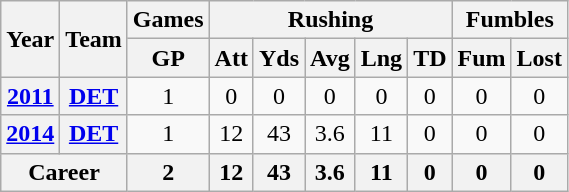<table class=wikitable style="text-align:center;">
<tr>
<th rowspan="2">Year</th>
<th rowspan="2">Team</th>
<th colspan="1">Games</th>
<th colspan="5">Rushing</th>
<th colspan="2">Fumbles</th>
</tr>
<tr>
<th>GP</th>
<th>Att</th>
<th>Yds</th>
<th>Avg</th>
<th>Lng</th>
<th>TD</th>
<th>Fum</th>
<th>Lost</th>
</tr>
<tr>
<th><a href='#'>2011</a></th>
<th><a href='#'>DET</a></th>
<td>1</td>
<td>0</td>
<td>0</td>
<td>0</td>
<td>0</td>
<td>0</td>
<td>0</td>
<td>0</td>
</tr>
<tr>
<th><a href='#'>2014</a></th>
<th><a href='#'>DET</a></th>
<td>1</td>
<td>12</td>
<td>43</td>
<td>3.6</td>
<td>11</td>
<td>0</td>
<td>0</td>
<td>0</td>
</tr>
<tr>
<th colspan="2">Career</th>
<th>2</th>
<th>12</th>
<th>43</th>
<th>3.6</th>
<th>11</th>
<th>0</th>
<th>0</th>
<th>0</th>
</tr>
</table>
